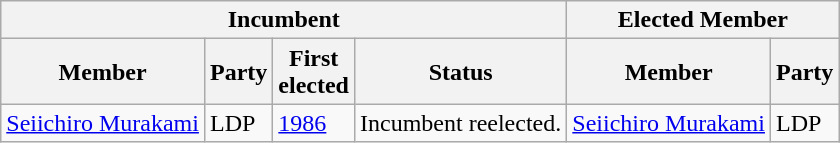<table class="wikitable sortable">
<tr>
<th colspan=4>Incumbent</th>
<th colspan=2>Elected Member</th>
</tr>
<tr>
<th>Member</th>
<th>Party</th>
<th>First<br>elected</th>
<th>Status</th>
<th>Member</th>
<th>Party</th>
</tr>
<tr>
<td><a href='#'>Seiichiro Murakami</a></td>
<td>LDP</td>
<td><a href='#'>1986</a></td>
<td>Incumbent reelected.</td>
<td><a href='#'>Seiichiro Murakami</a></td>
<td>LDP</td>
</tr>
</table>
